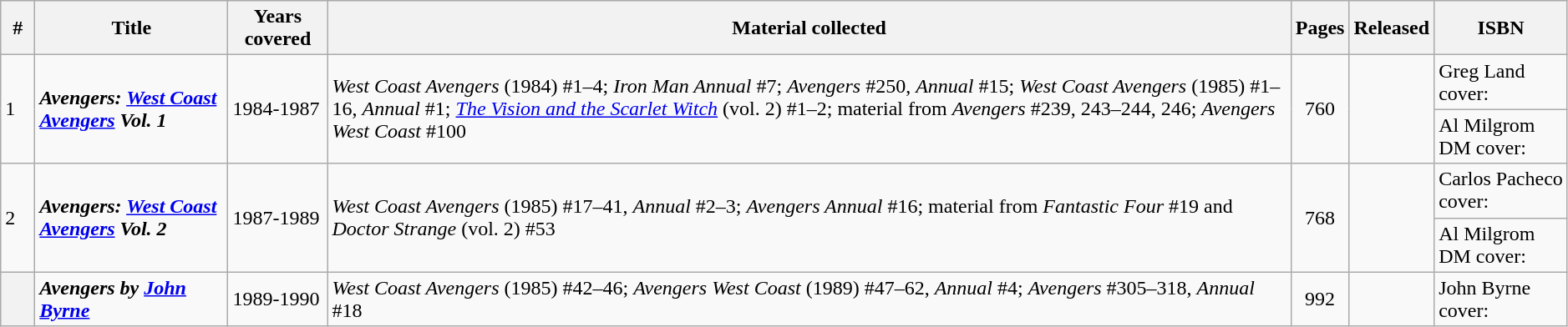<table class="wikitable sortable" width="99%">
<tr>
<th class="unsortable" width="20px">#</th>
<th>Title</th>
<th>Years covered</th>
<th class="unsortable">Material collected</th>
<th>Pages</th>
<th>Released</th>
<th class="unsortable">ISBN</th>
</tr>
<tr>
<td rowspan="2">1</td>
<td rowspan="2"><strong><em>Avengers: <a href='#'>West Coast Avengers</a> Vol. 1</em></strong></td>
<td rowspan="2">1984-1987</td>
<td rowspan="2"><em>West Coast Avengers</em> (1984) #1–4; <em>Iron Man Annual</em> #7; <em>Avengers</em> #250, <em>Annual</em> #15; <em>West Coast Avengers</em> (1985) #1–16, <em>Annual</em> #1; <em><a href='#'>The Vision and the Scarlet Witch</a></em> (vol. 2) #1–2; material from <em>Avengers</em> #239, 243–244, 246; <em>Avengers West Coast</em> #100</td>
<td rowspan="2" style="text-align: center;">760</td>
<td rowspan="2"></td>
<td>Greg Land cover: </td>
</tr>
<tr>
<td>Al Milgrom DM cover: </td>
</tr>
<tr>
<td rowspan="2">2</td>
<td rowspan="2"><strong><em>Avengers: <a href='#'>West Coast Avengers</a> Vol. 2</em></strong></td>
<td rowspan="2">1987-1989</td>
<td rowspan="2"><em>West Coast Avengers</em> (1985) #17–41, <em>Annual</em> #2–3; <em>Avengers Annual</em> #16; material from <em>Fantastic Four</em> #19 and <em>Doctor Strange</em> (vol. 2) #53</td>
<td rowspan="2" style="text-align: center;">768</td>
<td rowspan="2"></td>
<td>Carlos Pacheco cover: </td>
</tr>
<tr>
<td>Al Milgrom DM cover: </td>
</tr>
<tr>
<th></th>
<td><strong><em>Avengers by <a href='#'>John Byrne</a></em></strong></td>
<td>1989-1990</td>
<td><em>West Coast Avengers</em> (1985) #42–46; <em>Avengers West Coast</em> (1989) #47–62, <em>Annual</em> #4; <em>Avengers</em> #305–318, <em>Annual</em> #18</td>
<td style="text-align: center;">992</td>
<td></td>
<td>John Byrne cover: </td>
</tr>
</table>
